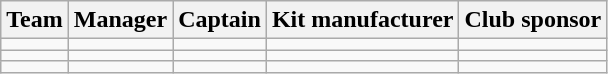<table class="wikitable sortable" style="text-align: left;">
<tr>
<th>Team</th>
<th>Manager</th>
<th>Captain</th>
<th>Kit manufacturer</th>
<th>Club sponsor</th>
</tr>
<tr>
<td></td>
<td></td>
<td></td>
<td></td>
<td></td>
</tr>
<tr>
<td></td>
<td></td>
<td></td>
<td></td>
<td></td>
</tr>
<tr>
<td></td>
<td></td>
<td></td>
<td></td>
<td></td>
</tr>
</table>
